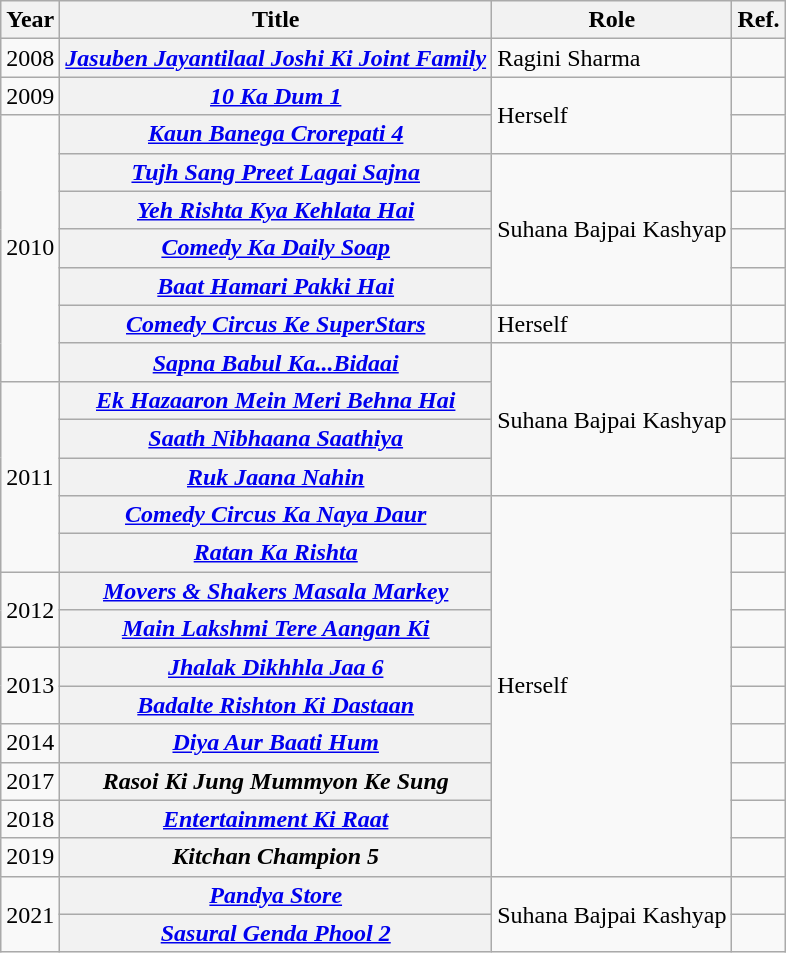<table class="wikitable sortable plainrowheaders" style="font-size:100%">
<tr style="text-align:center;">
<th scope="col">Year</th>
<th scope="col">Title</th>
<th scope="col">Role</th>
<th class="unsortable" scope="col">Ref.</th>
</tr>
<tr>
<td>2008</td>
<th scope="row"><em><a href='#'>Jasuben Jayantilaal Joshi Ki Joint Family</a></em></th>
<td>Ragini Sharma</td>
<td style="text-align:center;"></td>
</tr>
<tr>
<td>2009</td>
<th scope="row"><em><a href='#'>10 Ka Dum 1</a></em></th>
<td rowspan="2">Herself</td>
<td style="text-align:center;"></td>
</tr>
<tr>
<td rowspan="7">2010</td>
<th scope="row"><em><a href='#'>Kaun Banega Crorepati 4</a></em></th>
<td style="text-align:center;"></td>
</tr>
<tr>
<th scope="row"><em><a href='#'>Tujh Sang Preet Lagai Sajna</a></em></th>
<td rowspan="4">Suhana Bajpai Kashyap</td>
<td style="text-align:center;"></td>
</tr>
<tr>
<th scope="row"><em><a href='#'>Yeh Rishta Kya Kehlata Hai</a></em></th>
<td style="text-align:center;"></td>
</tr>
<tr>
<th scope="row"><em><a href='#'>Comedy Ka Daily Soap</a></em></th>
<td style="text-align:center;"></td>
</tr>
<tr>
<th scope="row"><em><a href='#'>Baat Hamari Pakki Hai</a></em></th>
<td style="text-align:center;"></td>
</tr>
<tr>
<th scope="row"><em><a href='#'>Comedy Circus Ke SuperStars</a></em></th>
<td>Herself</td>
<td style="text-align:center;"></td>
</tr>
<tr>
<th scope="row"><em><a href='#'>Sapna Babul Ka...Bidaai</a></em></th>
<td rowspan="4">Suhana Bajpai Kashyap</td>
<td style="text-align:center;"></td>
</tr>
<tr>
<td rowspan="5">2011</td>
<th scope="row"><em><a href='#'>Ek Hazaaron Mein Meri Behna Hai</a></em></th>
<td style="text-align:center;"></td>
</tr>
<tr>
<th scope="row"><em><a href='#'>Saath Nibhaana Saathiya</a></em></th>
<td style="text-align:center;"></td>
</tr>
<tr>
<th scope="row"><em><a href='#'>Ruk Jaana Nahin</a></em></th>
<td style="text-align:center;"></td>
</tr>
<tr>
<th scope="row"><em><a href='#'>Comedy Circus Ka Naya Daur</a></em></th>
<td rowspan="10">Herself</td>
<td style="text-align:center;"></td>
</tr>
<tr>
<th scope="row"><em><a href='#'>Ratan Ka Rishta</a></em></th>
<td style="text-align:center;"></td>
</tr>
<tr>
<td rowspan="2">2012</td>
<th scope="row"><em><a href='#'>Movers & Shakers Masala Markey</a></em></th>
<td style="text-align:center;"></td>
</tr>
<tr>
<th scope="row"><em><a href='#'>Main Lakshmi Tere Aangan Ki</a></em></th>
<td style="text-align:center;"></td>
</tr>
<tr>
<td rowspan="2">2013</td>
<th scope="row"><em><a href='#'>Jhalak Dikhhla Jaa 6</a></em></th>
<td style="text-align:center;"></td>
</tr>
<tr>
<th scope="row"><em><a href='#'>Badalte Rishton Ki Dastaan</a></em></th>
<td style="text-align:center;"></td>
</tr>
<tr>
<td>2014</td>
<th scope="row"><em><a href='#'>Diya Aur Baati Hum</a></em></th>
<td style="text-align:center;"></td>
</tr>
<tr>
<td>2017</td>
<th scope="row"><em>Rasoi Ki Jung Mummyon Ke Sung</em></th>
<td style="text-align:center;"></td>
</tr>
<tr>
<td>2018</td>
<th scope="row"><em><a href='#'>Entertainment Ki Raat</a></em></th>
<td style="text-align:center;"></td>
</tr>
<tr>
<td>2019</td>
<th scope="row"><em>Kitchan Champion 5</em></th>
<td style="text-align:center;"></td>
</tr>
<tr>
<td rowspan="2">2021</td>
<th scope="row"><em><a href='#'>Pandya Store</a></em></th>
<td rowspan="2">Suhana Bajpai Kashyap</td>
<td style="text-align:center;"></td>
</tr>
<tr>
<th scope="row"><em><a href='#'>Sasural Genda Phool 2</a></em></th>
<td style="text-align:center;"></td>
</tr>
</table>
